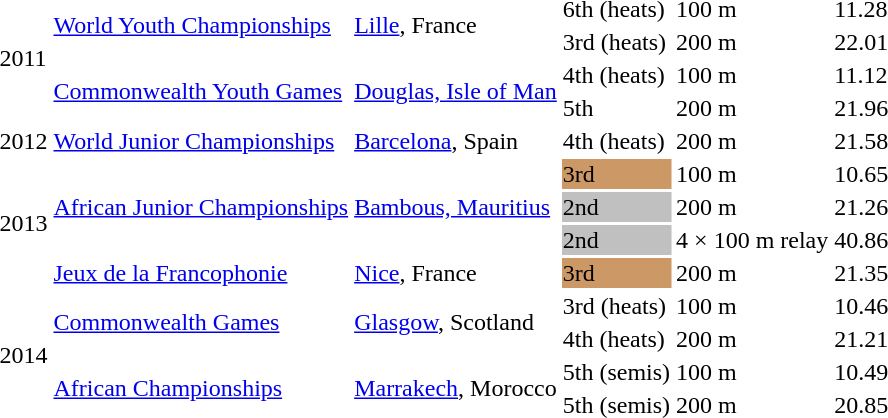<table>
<tr>
<td rowspan=4>2011</td>
<td rowspan=2><a href='#'>World Youth Championships</a></td>
<td rowspan=2><a href='#'>Lille</a>, France</td>
<td>6th (heats)</td>
<td>100 m</td>
<td>11.28</td>
</tr>
<tr>
<td>3rd (heats)</td>
<td>200 m</td>
<td>22.01</td>
</tr>
<tr>
<td rowspan=2><a href='#'>Commonwealth Youth Games</a></td>
<td rowspan=2><a href='#'>Douglas, Isle of Man</a></td>
<td>4th (heats)</td>
<td>100 m</td>
<td>11.12</td>
</tr>
<tr>
<td>5th</td>
<td>200 m</td>
<td>21.96</td>
</tr>
<tr>
<td>2012</td>
<td><a href='#'>World Junior Championships</a></td>
<td><a href='#'>Barcelona</a>, Spain</td>
<td>4th (heats)</td>
<td>200 m</td>
<td>21.58</td>
</tr>
<tr>
<td rowspan=4>2013</td>
<td rowspan=3><a href='#'>African Junior Championships</a></td>
<td rowspan=3><a href='#'>Bambous, Mauritius</a></td>
<td bgcolor="cc9966">3rd</td>
<td>100 m</td>
<td>10.65</td>
</tr>
<tr>
<td bgcolor="silver">2nd</td>
<td>200 m</td>
<td>21.26</td>
</tr>
<tr>
<td bgcolor="silver">2nd</td>
<td>4 × 100 m relay</td>
<td>40.86</td>
</tr>
<tr>
<td><a href='#'>Jeux de la Francophonie</a></td>
<td><a href='#'>Nice</a>, France</td>
<td bgcolor="cc9966">3rd</td>
<td>200 m</td>
<td>21.35</td>
</tr>
<tr>
<td rowspan=4>2014</td>
<td rowspan=2><a href='#'>Commonwealth Games</a></td>
<td rowspan=2><a href='#'>Glasgow</a>, Scotland</td>
<td>3rd (heats)</td>
<td>100 m</td>
<td>10.46</td>
</tr>
<tr>
<td>4th (heats)</td>
<td>200 m</td>
<td>21.21</td>
</tr>
<tr>
<td rowspan=2><a href='#'>African Championships</a></td>
<td rowspan=2><a href='#'>Marrakech</a>, Morocco</td>
<td>5th (semis)</td>
<td>100 m</td>
<td>10.49</td>
</tr>
<tr>
<td>5th (semis)</td>
<td>200 m</td>
<td>20.85</td>
</tr>
<tr>
</tr>
</table>
